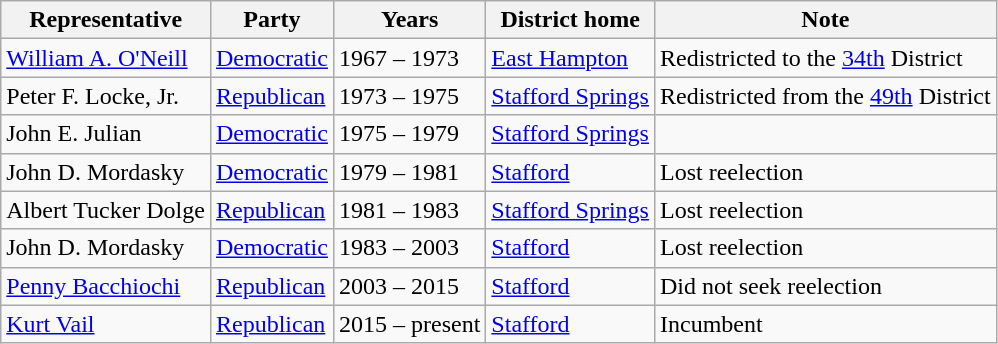<table class=wikitable>
<tr valign=bottom>
<th>Representative</th>
<th>Party</th>
<th>Years</th>
<th>District home</th>
<th>Note</th>
</tr>
<tr>
<td><a href='#'>William A. O'Neill</a></td>
<td><a href='#'>Democratic</a></td>
<td>1967 – 1973</td>
<td><a href='#'>East Hampton</a></td>
<td>Redistricted to the <a href='#'>34th</a> District</td>
</tr>
<tr>
<td>Peter F. Locke, Jr.</td>
<td><a href='#'>Republican</a></td>
<td>1973 – 1975</td>
<td><a href='#'>Stafford Springs</a></td>
<td>Redistricted from the <a href='#'>49th</a> District</td>
</tr>
<tr>
<td>John E. Julian</td>
<td><a href='#'>Democratic</a></td>
<td>1975 – 1979</td>
<td><a href='#'>Stafford Springs</a></td>
<td></td>
</tr>
<tr>
<td>John D. Mordasky</td>
<td><a href='#'>Democratic</a></td>
<td>1979 – 1981</td>
<td><a href='#'>Stafford</a></td>
<td>Lost reelection</td>
</tr>
<tr>
<td>Albert Tucker Dolge</td>
<td><a href='#'>Republican</a></td>
<td>1981 – 1983</td>
<td><a href='#'>Stafford Springs</a></td>
<td>Lost reelection</td>
</tr>
<tr>
<td>John D. Mordasky</td>
<td><a href='#'>Democratic</a></td>
<td>1983 – 2003</td>
<td><a href='#'>Stafford</a></td>
<td>Lost reelection</td>
</tr>
<tr>
<td><a href='#'>Penny Bacchiochi</a></td>
<td><a href='#'>Republican</a></td>
<td>2003 – 2015</td>
<td><a href='#'>Stafford</a></td>
<td>Did not seek reelection</td>
</tr>
<tr>
<td><a href='#'>Kurt Vail</a></td>
<td><a href='#'>Republican</a></td>
<td>2015 – present</td>
<td><a href='#'>Stafford</a></td>
<td>Incumbent</td>
</tr>
</table>
